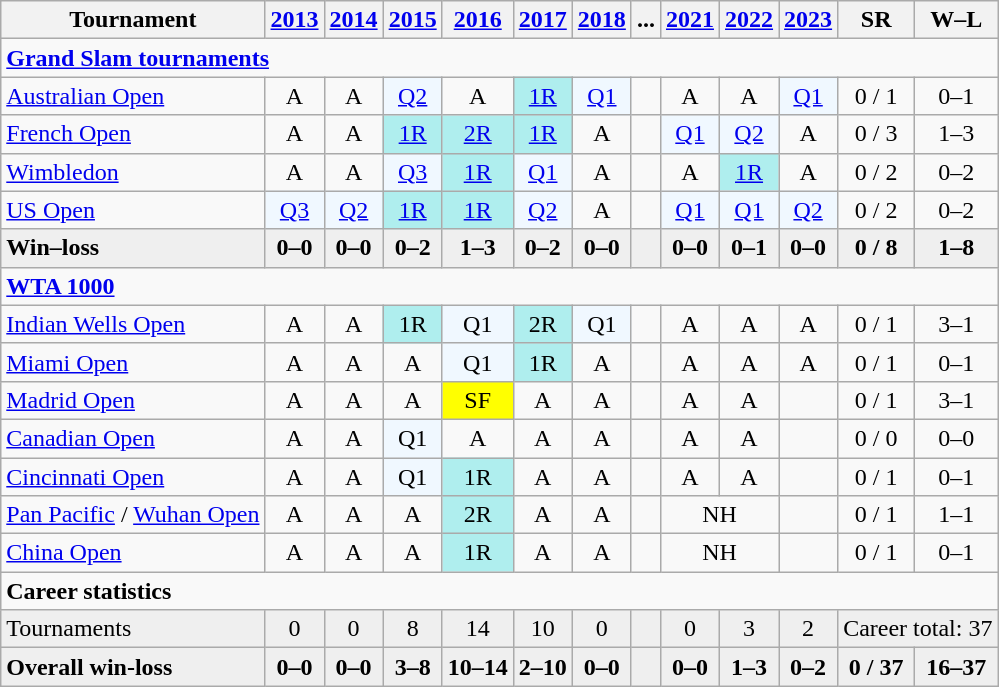<table class="wikitable nowrap" style="text-align:center;">
<tr>
<th>Tournament</th>
<th><a href='#'>2013</a></th>
<th><a href='#'>2014</a></th>
<th><a href='#'>2015</a></th>
<th><a href='#'>2016</a></th>
<th><a href='#'>2017</a></th>
<th><a href='#'>2018</a></th>
<th>...</th>
<th><a href='#'>2021</a></th>
<th><a href='#'>2022</a></th>
<th><a href='#'>2023</a></th>
<th>SR</th>
<th>W–L</th>
</tr>
<tr>
<td align=left colspan="14"><strong><a href='#'>Grand Slam tournaments</a></strong></td>
</tr>
<tr>
<td style="text-align:left;"><a href='#'>Australian Open</a></td>
<td>A</td>
<td>A</td>
<td style="background:#f0f8ff;"><a href='#'>Q2</a></td>
<td>A</td>
<td style="background:#afeeee;"><a href='#'>1R</a></td>
<td style="background:#f0f8ff;"><a href='#'>Q1</a></td>
<td></td>
<td>A</td>
<td>A</td>
<td style="background:#f0f8ff;"><a href='#'>Q1</a></td>
<td>0 / 1</td>
<td>0–1</td>
</tr>
<tr>
<td style="text-align:left;"><a href='#'>French Open</a></td>
<td>A</td>
<td>A</td>
<td style="background:#afeeee;"><a href='#'>1R</a></td>
<td style="background:#afeeee;"><a href='#'>2R</a></td>
<td style="background:#afeeee;"><a href='#'>1R</a></td>
<td>A</td>
<td></td>
<td style="background:#f0f8ff;"><a href='#'>Q1</a></td>
<td bgcolor="#f0f8ff"><a href='#'>Q2</a></td>
<td>A</td>
<td>0 / 3</td>
<td>1–3</td>
</tr>
<tr>
<td style="text-align:left;"><a href='#'>Wimbledon</a></td>
<td>A</td>
<td>A</td>
<td style="background:#f0f8ff;"><a href='#'>Q3</a></td>
<td style="background:#afeeee;"><a href='#'>1R</a></td>
<td style="background:#f0f8ff;"><a href='#'>Q1</a></td>
<td>A</td>
<td></td>
<td>A</td>
<td style="background:#afeeee;"><a href='#'>1R</a></td>
<td>A</td>
<td>0 / 2</td>
<td>0–2</td>
</tr>
<tr>
<td style="text-align:left;"><a href='#'>US Open</a></td>
<td style="background:#f0f8ff;"><a href='#'>Q3</a></td>
<td style="background:#f0f8ff;"><a href='#'>Q2</a></td>
<td style="background:#afeeee;"><a href='#'>1R</a></td>
<td style="background:#afeeee;"><a href='#'>1R</a></td>
<td style="background:#f0f8ff;"><a href='#'>Q2</a></td>
<td>A</td>
<td></td>
<td style="background:#f0f8ff;"><a href='#'>Q1</a></td>
<td style="background:#f0f8ff;"><a href='#'>Q1</a></td>
<td style=background:#f0f8ff><a href='#'>Q2</a></td>
<td>0 / 2</td>
<td>0–2</td>
</tr>
<tr style="background:#efefef;font-weight:bold">
<td style="text-align:left;">Win–loss</td>
<td>0–0</td>
<td>0–0</td>
<td>0–2</td>
<td>1–3</td>
<td>0–2</td>
<td>0–0</td>
<td></td>
<td>0–0</td>
<td>0–1</td>
<td>0–0</td>
<td>0 / 8</td>
<td>1–8</td>
</tr>
<tr>
<td colspan="14" align=left><strong><a href='#'>WTA 1000</a></strong></td>
</tr>
<tr>
<td align=left><a href='#'>Indian Wells Open</a></td>
<td>A</td>
<td>A</td>
<td bgcolor=afeeee>1R</td>
<td bgcolor=f0f8ff>Q1</td>
<td bgcolor=afeeee>2R</td>
<td bgcolor=f0f8ff>Q1</td>
<td></td>
<td>A</td>
<td>A</td>
<td>A</td>
<td>0 / 1</td>
<td>3–1</td>
</tr>
<tr>
<td align=left><a href='#'>Miami Open</a></td>
<td>A</td>
<td>A</td>
<td>A</td>
<td bgcolor=f0f8ff>Q1</td>
<td bgcolor=afeeee>1R</td>
<td>A</td>
<td></td>
<td>A</td>
<td>A</td>
<td>A</td>
<td>0 / 1</td>
<td>0–1</td>
</tr>
<tr>
<td align=left><a href='#'>Madrid Open</a></td>
<td>A</td>
<td>A</td>
<td>A</td>
<td bgcolor=yellow>SF</td>
<td>A</td>
<td>A</td>
<td></td>
<td>A</td>
<td>A</td>
<td></td>
<td>0 / 1</td>
<td>3–1</td>
</tr>
<tr>
<td align=left><a href='#'>Canadian Open</a></td>
<td>A</td>
<td>A</td>
<td bgcolor=f0f8ff>Q1</td>
<td>A</td>
<td>A</td>
<td>A</td>
<td></td>
<td>A</td>
<td>A</td>
<td></td>
<td>0 / 0</td>
<td>0–0</td>
</tr>
<tr>
<td align=left><a href='#'>Cincinnati Open</a></td>
<td>A</td>
<td>A</td>
<td bgcolor=f0f8ff>Q1</td>
<td bgcolor=afeeee>1R</td>
<td>A</td>
<td>A</td>
<td></td>
<td>A</td>
<td>A</td>
<td></td>
<td>0 / 1</td>
<td>0–1</td>
</tr>
<tr>
<td align=left><a href='#'>Pan Pacific</a> / <a href='#'>Wuhan Open</a></td>
<td>A</td>
<td>A</td>
<td>A</td>
<td bgcolor=afeeee>2R</td>
<td>A</td>
<td>A</td>
<td></td>
<td colspan="2">NH</td>
<td></td>
<td>0 / 1</td>
<td>1–1</td>
</tr>
<tr>
<td align=left><a href='#'>China Open</a></td>
<td>A</td>
<td>A</td>
<td>A</td>
<td bgcolor=afeeee>1R</td>
<td>A</td>
<td>A</td>
<td></td>
<td colspan="2">NH</td>
<td></td>
<td>0 / 1</td>
<td>0–1</td>
</tr>
<tr>
<td colspan="14" align=left><strong>Career statistics</strong></td>
</tr>
<tr bgcolor=efefef>
<td align=left>Tournaments</td>
<td>0</td>
<td>0</td>
<td>8</td>
<td>14</td>
<td>10</td>
<td>0</td>
<td></td>
<td>0</td>
<td>3</td>
<td>2</td>
<td colspan="3">Career total: 37</td>
</tr>
<tr style=background:#efefef;font-weight:bold>
<td align=left>Overall win-loss</td>
<td>0–0</td>
<td>0–0</td>
<td>3–8</td>
<td>10–14</td>
<td>2–10</td>
<td>0–0</td>
<td></td>
<td>0–0</td>
<td>1–3</td>
<td>0–2</td>
<td>0 / 37</td>
<td>16–37</td>
</tr>
</table>
